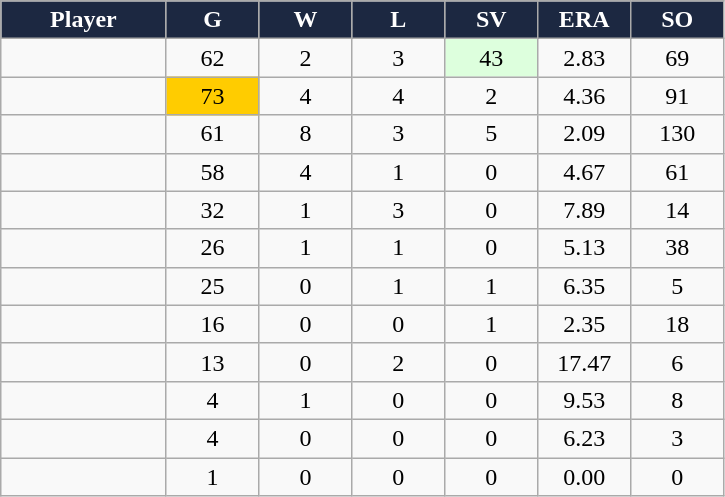<table class="wikitable sortable">
<tr>
<th style="background:#1c2841; color:white; width:16%;">Player</th>
<th style="background:#1c2841; color:white; width:9%;">G</th>
<th style="background:#1c2841; color:white; width:9%;">W</th>
<th style="background:#1c2841; color:white; width:9%;">L</th>
<th style="background:#1c2841; color:white; width:9%;">SV</th>
<th style="background:#1c2841; color:white; width:9%;">ERA</th>
<th style="background:#1c2841; color:white; width:9%;">SO</th>
</tr>
<tr style="text-align:center;">
<td></td>
<td>62</td>
<td>2</td>
<td>3</td>
<td style="background:#DDFFDD;">43</td>
<td>2.83</td>
<td>69</td>
</tr>
<tr style="text-align:center;">
<td></td>
<td style="background:#fc0;">73</td>
<td>4</td>
<td>4</td>
<td>2</td>
<td>4.36</td>
<td>91</td>
</tr>
<tr style="text-align:center;">
<td></td>
<td>61</td>
<td>8</td>
<td>3</td>
<td>5</td>
<td>2.09</td>
<td>130</td>
</tr>
<tr style="text-align:center;">
<td></td>
<td>58</td>
<td>4</td>
<td>1</td>
<td>0</td>
<td>4.67</td>
<td>61</td>
</tr>
<tr style="text-align:center;">
<td></td>
<td>32</td>
<td>1</td>
<td>3</td>
<td>0</td>
<td>7.89</td>
<td>14</td>
</tr>
<tr style="text-align:center;">
<td></td>
<td>26</td>
<td>1</td>
<td>1</td>
<td>0</td>
<td>5.13</td>
<td>38</td>
</tr>
<tr style="text-align:center;">
<td></td>
<td>25</td>
<td>0</td>
<td>1</td>
<td>1</td>
<td>6.35</td>
<td>5</td>
</tr>
<tr align=center>
<td></td>
<td>16</td>
<td>0</td>
<td>0</td>
<td>1</td>
<td>2.35</td>
<td>18</td>
</tr>
<tr style="text-align:center;">
<td></td>
<td>13</td>
<td>0</td>
<td>2</td>
<td>0</td>
<td>17.47</td>
<td>6</td>
</tr>
<tr style="text-align:center;">
<td></td>
<td>4</td>
<td>1</td>
<td>0</td>
<td>0</td>
<td>9.53</td>
<td>8</td>
</tr>
<tr style="text-align:center;">
<td></td>
<td>4</td>
<td>0</td>
<td>0</td>
<td>0</td>
<td>6.23</td>
<td>3</td>
</tr>
<tr style="text-align:center;">
<td></td>
<td>1</td>
<td>0</td>
<td>0</td>
<td>0</td>
<td>0.00</td>
<td>0</td>
</tr>
</table>
